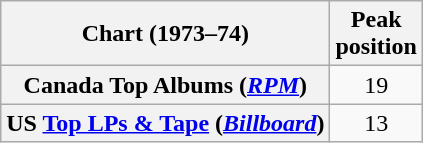<table class="wikitable sortable plainrowheaders" style="text-align:center;">
<tr>
<th scope="col">Chart (1973–74)</th>
<th scope="col">Peak<br>position</th>
</tr>
<tr>
<th scope="row">Canada Top Albums (<em><a href='#'>RPM</a></em>)</th>
<td align="center">19</td>
</tr>
<tr>
<th scope="row">US <a href='#'>Top LPs & Tape</a> (<em><a href='#'>Billboard</a></em>)</th>
<td align="center">13</td>
</tr>
</table>
